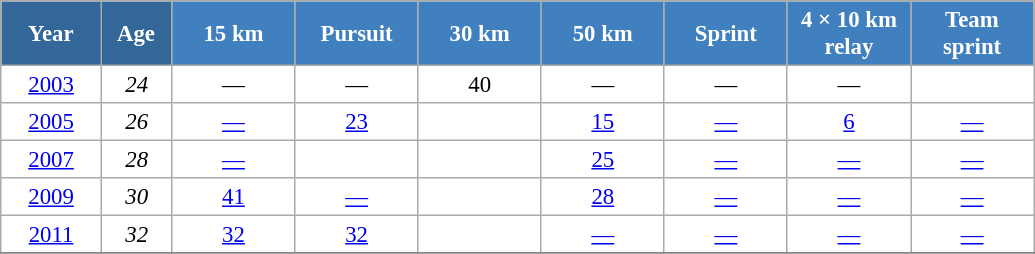<table class="wikitable" style="font-size:95%; text-align:center; border:grey solid 1px; border-collapse:collapse; background:#ffffff;">
<tr>
<th style="background-color:#369; color:white; width:60px;"> Year </th>
<th style="background-color:#369; color:white; width:40px;"> Age </th>
<th style="background-color:#4180be; color:white; width:75px;"> 15 km </th>
<th style="background-color:#4180be; color:white; width:75px;"> Pursuit </th>
<th style="background-color:#4180be; color:white; width:75px;"> 30 km </th>
<th style="background-color:#4180be; color:white; width:75px;"> 50 km </th>
<th style="background-color:#4180be; color:white; width:75px;"> Sprint </th>
<th style="background-color:#4180be; color:white; width:75px;"> 4 × 10 km <br> relay </th>
<th style="background-color:#4180be; color:white; width:75px;"> Team <br> sprint </th>
</tr>
<tr>
<td><a href='#'>2003</a></td>
<td><em>24</em></td>
<td>—</td>
<td>—</td>
<td>40</td>
<td>—</td>
<td>—</td>
<td>—</td>
<td></td>
</tr>
<tr>
<td><a href='#'>2005</a></td>
<td><em>26</em></td>
<td><a href='#'>—</a></td>
<td><a href='#'>23</a></td>
<td></td>
<td><a href='#'>15</a></td>
<td><a href='#'>—</a></td>
<td><a href='#'>6</a></td>
<td><a href='#'>—</a></td>
</tr>
<tr>
<td><a href='#'>2007</a></td>
<td><em>28</em></td>
<td><a href='#'>—</a></td>
<td><a href='#'></a></td>
<td></td>
<td><a href='#'>25</a></td>
<td><a href='#'>—</a></td>
<td><a href='#'>—</a></td>
<td><a href='#'>—</a></td>
</tr>
<tr>
<td><a href='#'>2009</a></td>
<td><em>30</em></td>
<td><a href='#'>41</a></td>
<td><a href='#'>—</a></td>
<td></td>
<td><a href='#'>28</a></td>
<td><a href='#'>—</a></td>
<td><a href='#'>—</a></td>
<td><a href='#'>—</a></td>
</tr>
<tr>
<td><a href='#'>2011</a></td>
<td><em>32</em></td>
<td><a href='#'>32</a></td>
<td><a href='#'>32</a></td>
<td></td>
<td><a href='#'>—</a></td>
<td><a href='#'>—</a></td>
<td><a href='#'>—</a></td>
<td><a href='#'>—</a></td>
</tr>
<tr>
</tr>
</table>
